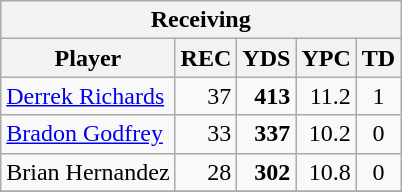<table class="wikitable">
<tr>
<th colspan="5" align="center">Receiving</th>
</tr>
<tr>
<th>Player</th>
<th>REC</th>
<th>YDS</th>
<th>YPC</th>
<th>TD</th>
</tr>
<tr>
<td><a href='#'>Derrek Richards</a></td>
<td align="right">37</td>
<td align="right"><strong>413</strong></td>
<td align="right">11.2</td>
<td align="center">1</td>
</tr>
<tr>
<td><a href='#'>Bradon Godfrey</a></td>
<td align="right">33</td>
<td align="right"><strong>337</strong></td>
<td align="right">10.2</td>
<td align="center">0</td>
</tr>
<tr>
<td>Brian Hernandez</td>
<td align="right">28</td>
<td align="right"><strong>302</strong></td>
<td align="right">10.8</td>
<td align="center">0</td>
</tr>
<tr>
</tr>
</table>
